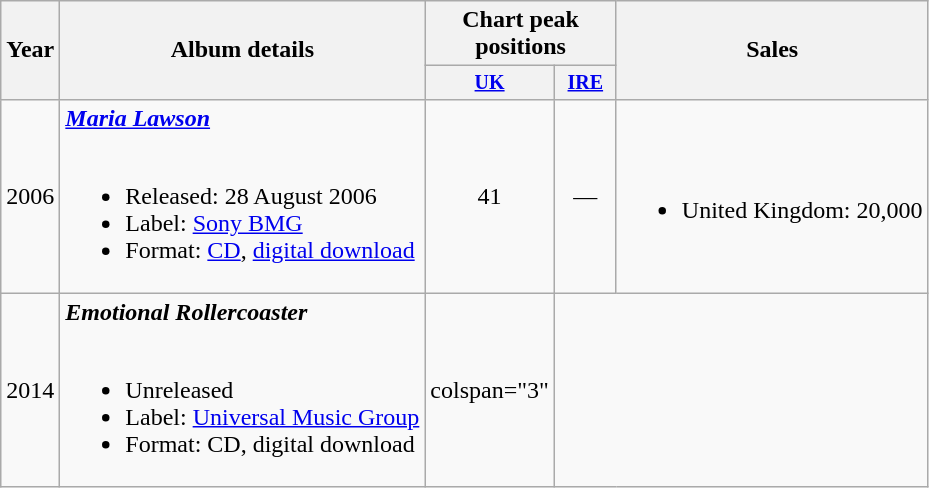<table class=wikitable style=text-align:center;>
<tr>
<th rowspan=2>Year</th>
<th rowspan=2>Album details</th>
<th colspan=2>Chart peak positions</th>
<th rowspan=2>Sales</th>
</tr>
<tr style=font-size:smaller;>
<th width=35><a href='#'>UK</a></th>
<th width=35><a href='#'>IRE</a></th>
</tr>
<tr>
<td>2006</td>
<td align=left><strong><em><a href='#'>Maria Lawson</a></em></strong><div><br><ul><li>Released: 28 August 2006</li><li>Label: <a href='#'>Sony BMG</a></li><li>Format: <a href='#'>CD</a>, <a href='#'>digital download</a></div></li></ul></td>
<td>41</td>
<td>—</td>
<td align=left><div><br><ul><li>United Kingdom: 20,000</div></li></ul></td>
</tr>
<tr>
<td>2014</td>
<td align=left><strong><em>Emotional Rollercoaster</em></strong><div><br><ul><li>Unreleased</li><li>Label: <a href='#'>Universal Music Group</a></li><li>Format: CD, digital download</div></li></ul></td>
<td>colspan="3" </td>
</tr>
</table>
